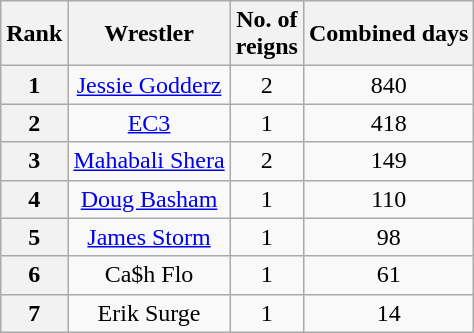<table class="wikitable sortable" style="text-align: center">
<tr>
<th>Rank</th>
<th>Wrestler</th>
<th>No. of<br>reigns</th>
<th>Combined days</th>
</tr>
<tr>
<th>1</th>
<td><a href='#'>Jessie Godderz</a></td>
<td>2</td>
<td>840</td>
</tr>
<tr>
<th>2</th>
<td><a href='#'>EC3</a></td>
<td>1</td>
<td>418</td>
</tr>
<tr>
<th>3</th>
<td><a href='#'>Mahabali Shera</a></td>
<td>2</td>
<td>149</td>
</tr>
<tr>
<th>4</th>
<td><a href='#'>Doug Basham</a></td>
<td>1</td>
<td>110</td>
</tr>
<tr>
<th>5</th>
<td><a href='#'>James Storm</a></td>
<td>1</td>
<td>98</td>
</tr>
<tr>
<th>6</th>
<td>Ca$h Flo</td>
<td>1</td>
<td>61</td>
</tr>
<tr>
<th>7</th>
<td>Erik Surge</td>
<td>1</td>
<td>14</td>
</tr>
</table>
